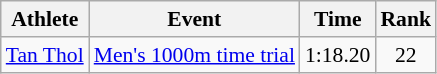<table class=wikitable style="font-size:90%">
<tr>
<th>Athlete</th>
<th>Event</th>
<th>Time</th>
<th>Rank</th>
</tr>
<tr align=center>
<td align=left><a href='#'>Tan Thol</a></td>
<td align=left><a href='#'>Men's 1000m time trial</a></td>
<td>1:18.20</td>
<td>22</td>
</tr>
</table>
